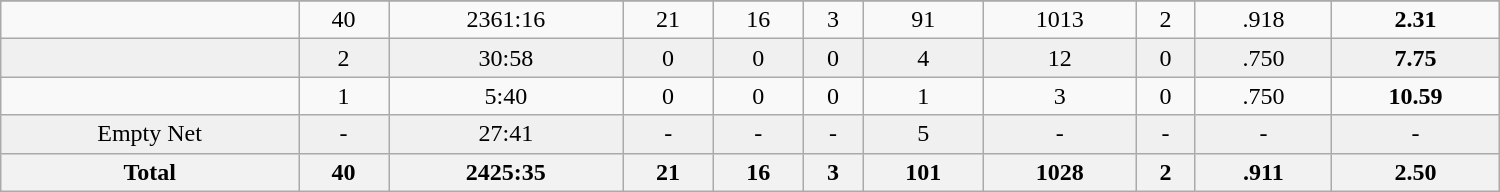<table class="wikitable sortable" width ="1000">
<tr align="center">
</tr>
<tr align="center" bgcolor="">
<td></td>
<td>40</td>
<td>2361:16</td>
<td>21</td>
<td>16</td>
<td>3</td>
<td>91</td>
<td>1013</td>
<td>2</td>
<td>.918</td>
<td><strong>2.31</strong></td>
</tr>
<tr align="center" bgcolor="f0f0f0">
<td></td>
<td>2</td>
<td>30:58</td>
<td>0</td>
<td>0</td>
<td>0</td>
<td>4</td>
<td>12</td>
<td>0</td>
<td>.750</td>
<td><strong>7.75</strong></td>
</tr>
<tr align="center" bgcolor="">
<td></td>
<td>1</td>
<td>5:40</td>
<td>0</td>
<td>0</td>
<td>0</td>
<td>1</td>
<td>3</td>
<td>0</td>
<td>.750</td>
<td><strong>10.59</strong></td>
</tr>
<tr align="center" bgcolor="f0f0f0">
<td>Empty Net</td>
<td>-</td>
<td>27:41</td>
<td>-</td>
<td>-</td>
<td>-</td>
<td>5</td>
<td>-</td>
<td>-</td>
<td>-</td>
<td>-</td>
</tr>
<tr>
<th>Total</th>
<th>40</th>
<th>2425:35</th>
<th>21</th>
<th>16</th>
<th>3</th>
<th>101</th>
<th>1028</th>
<th>2</th>
<th>.911</th>
<th>2.50</th>
</tr>
</table>
